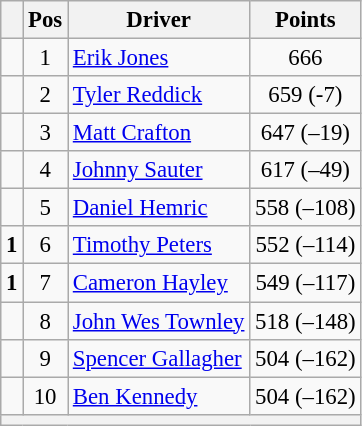<table class="wikitable" style="font-size: 95%;">
<tr>
<th></th>
<th>Pos</th>
<th>Driver</th>
<th>Points</th>
</tr>
<tr>
<td align="left"></td>
<td style="text-align:center;">1</td>
<td><a href='#'>Erik Jones</a></td>
<td style="text-align:center;">666</td>
</tr>
<tr>
<td align="left"></td>
<td style="text-align:center;">2</td>
<td><a href='#'>Tyler Reddick</a></td>
<td style="text-align:center;">659 (-7)</td>
</tr>
<tr>
<td align="left"></td>
<td style="text-align:center;">3</td>
<td><a href='#'>Matt Crafton</a></td>
<td style="text-align:center;">647 (–19)</td>
</tr>
<tr>
<td align="left"></td>
<td style="text-align:center;">4</td>
<td><a href='#'>Johnny Sauter</a></td>
<td style="text-align:center;">617 (–49)</td>
</tr>
<tr>
<td align="left"></td>
<td style="text-align:center;">5</td>
<td><a href='#'>Daniel Hemric</a></td>
<td style="text-align:center;">558 (–108)</td>
</tr>
<tr>
<td align="left"> <strong>1</strong></td>
<td style="text-align:center;">6</td>
<td><a href='#'>Timothy Peters</a></td>
<td style="text-align:center;">552 (–114)</td>
</tr>
<tr>
<td align="left"> <strong>1</strong></td>
<td style="text-align:center;">7</td>
<td><a href='#'>Cameron Hayley</a></td>
<td style="text-align:center;">549 (–117)</td>
</tr>
<tr>
<td align="left"></td>
<td style="text-align:center;">8</td>
<td><a href='#'>John Wes Townley</a></td>
<td style="text-align:center;">518 (–148)</td>
</tr>
<tr>
<td align="left"></td>
<td style="text-align:center;">9</td>
<td><a href='#'>Spencer Gallagher</a></td>
<td style="text-align:center;">504 (–162)</td>
</tr>
<tr>
<td align="left"></td>
<td style="text-align:center;">10</td>
<td><a href='#'>Ben Kennedy</a></td>
<td style="text-align:center;">504 (–162)</td>
</tr>
<tr>
<th colspan="9"></th>
</tr>
</table>
